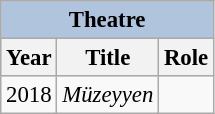<table class="wikitable plainrowheaders sortable" style="margin-right: 0; font-size: 95%;">
<tr bgcolor="#CCCCCC" align="center">
<th colspan="4" style="background: LightSteelBlue;">Theatre</th>
</tr>
<tr bgcolor="#CCCCCC" align="center">
<th>Year</th>
<th>Title</th>
<th>Role</th>
</tr>
<tr>
<td>2018</td>
<td><em>Müzeyyen</em></td>
<td></td>
</tr>
</table>
